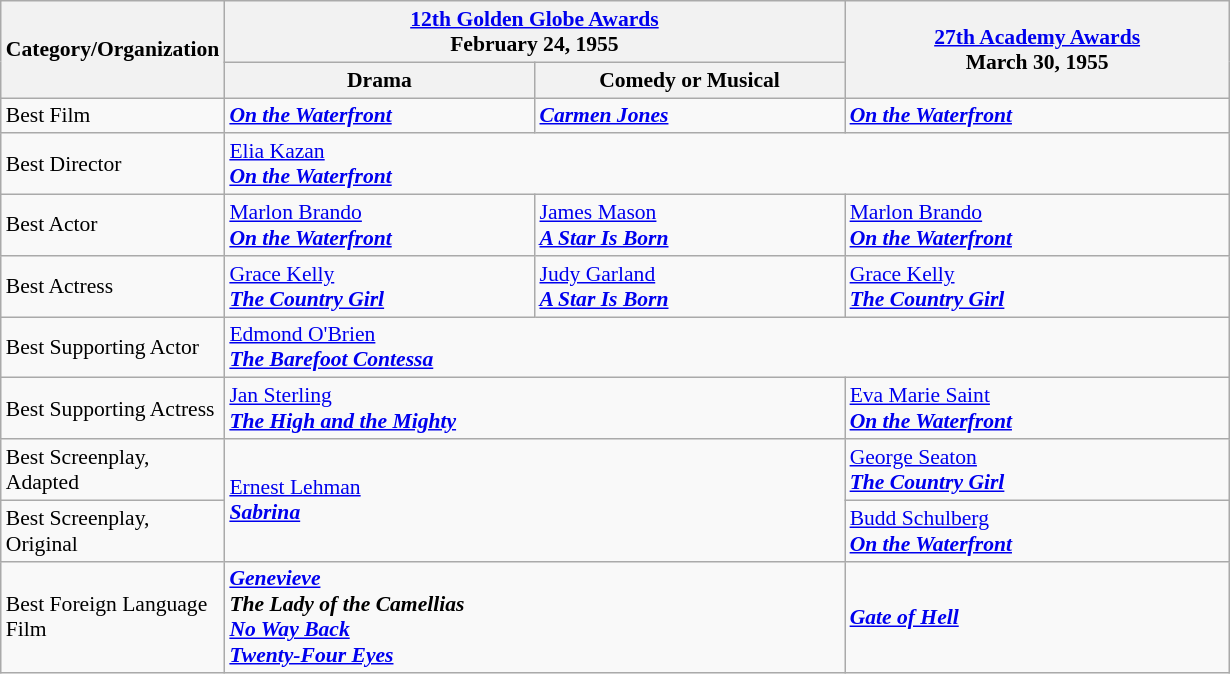<table class="wikitable" style="font-size: 90%;">
<tr>
<th rowspan="2" style="width:20px;">Category/Organization</th>
<th colspan="2" style="width:250px;"><a href='#'>12th Golden Globe Awards</a><br>February 24, 1955</th>
<th rowspan="2" style="width:250px;"><a href='#'>27th Academy Awards</a><br>March 30, 1955</th>
</tr>
<tr>
<th width=200>Drama</th>
<th style="width:200px;">Comedy or Musical</th>
</tr>
<tr>
<td>Best Film</td>
<td><strong><em><a href='#'>On the Waterfront</a></em></strong></td>
<td><strong><em><a href='#'>Carmen Jones</a></em></strong></td>
<td><strong><em><a href='#'>On the Waterfront</a></em></strong></td>
</tr>
<tr>
<td>Best Director</td>
<td colspan="3"><a href='#'>Elia Kazan</a><br><strong><em><a href='#'>On the Waterfront</a></em></strong></td>
</tr>
<tr>
<td>Best Actor</td>
<td><a href='#'>Marlon Brando</a><br><strong><em><a href='#'>On the Waterfront</a></em></strong></td>
<td><a href='#'>James Mason</a><br><strong><em><a href='#'>A Star Is Born</a></em></strong></td>
<td><a href='#'>Marlon Brando</a><br><strong><em><a href='#'>On the Waterfront</a></em></strong></td>
</tr>
<tr>
<td>Best Actress</td>
<td><a href='#'>Grace Kelly</a><br><strong><em><a href='#'>The Country Girl</a></em></strong></td>
<td><a href='#'>Judy Garland</a><br><strong><em><a href='#'>A Star Is Born</a></em></strong></td>
<td><a href='#'>Grace Kelly</a><br><strong><em><a href='#'>The Country Girl</a></em></strong></td>
</tr>
<tr>
<td>Best Supporting Actor</td>
<td colspan="3"><a href='#'>Edmond O'Brien</a><br><strong><em><a href='#'>The Barefoot Contessa</a></em></strong></td>
</tr>
<tr>
<td>Best Supporting Actress</td>
<td colspan="2"><a href='#'>Jan Sterling</a><br><strong><em><a href='#'>The High and the Mighty</a></em></strong></td>
<td><a href='#'>Eva Marie Saint</a><br><strong><em><a href='#'>On the Waterfront</a></em></strong></td>
</tr>
<tr>
<td>Best Screenplay, Adapted</td>
<td colspan="2" rowspan="2"><a href='#'>Ernest Lehman</a><br><strong><em><a href='#'>Sabrina</a></em></strong></td>
<td><a href='#'>George Seaton</a><br><strong><em><a href='#'>The Country Girl</a></em></strong></td>
</tr>
<tr>
<td>Best Screenplay, Original</td>
<td><a href='#'>Budd Schulberg</a><br><strong><em><a href='#'>On the Waterfront</a></em></strong></td>
</tr>
<tr>
<td>Best Foreign Language Film</td>
<td colspan="2"><strong><em><a href='#'>Genevieve</a></em></strong><br><strong><em>The Lady of the Camellias</em></strong><br><strong><em><a href='#'>No Way Back</a></em></strong><br><strong><em><a href='#'>Twenty-Four Eyes</a></em></strong></td>
<td><strong><em><a href='#'>Gate of Hell</a></em></strong></td>
</tr>
</table>
